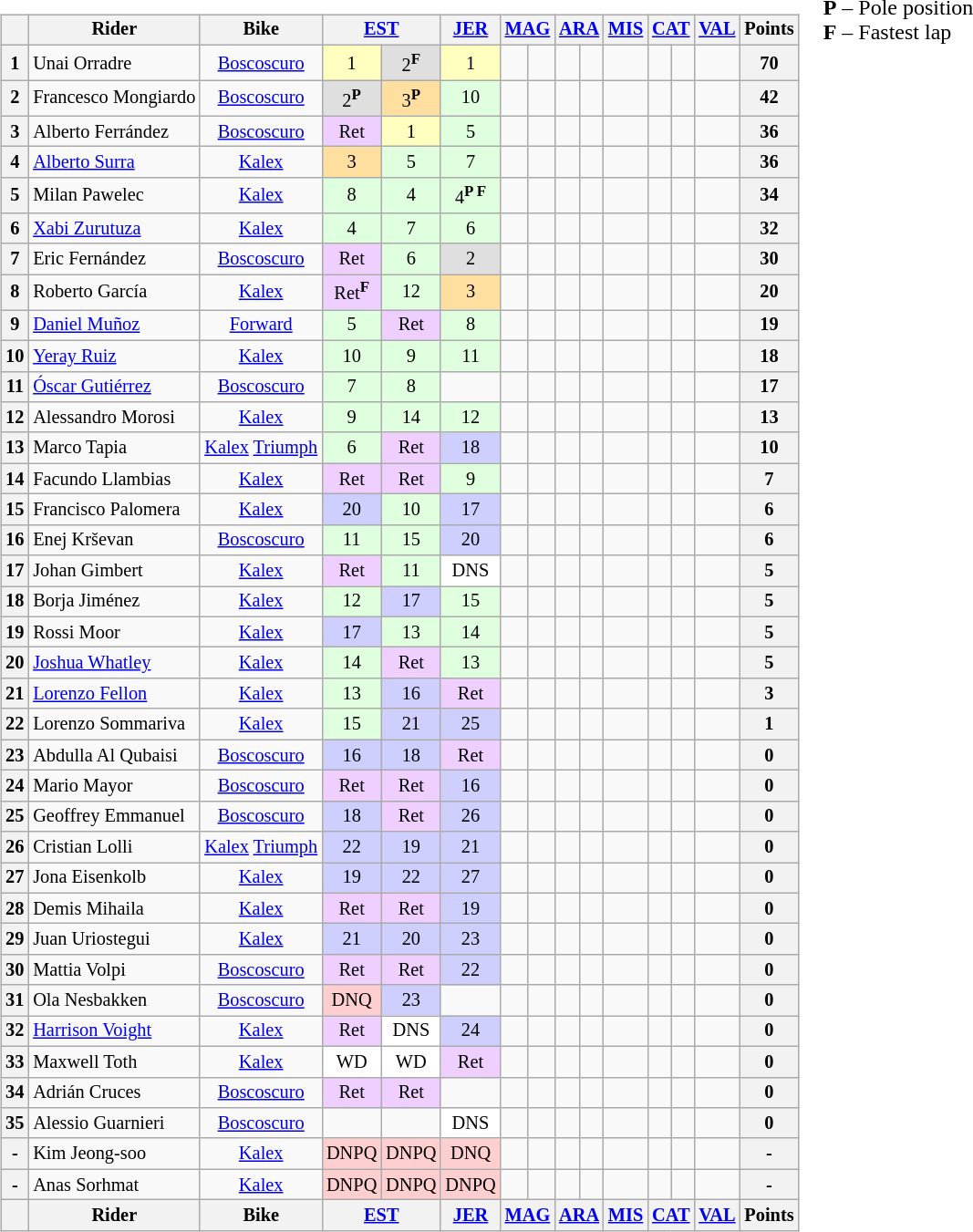<table>
<tr>
<td><br><table class="wikitable" style="font-size:85%; text-align:center;">
<tr>
<th></th>
<th>Rider</th>
<th>Bike</th>
<th colspan=2><a href='#'>EST</a><br></th>
<th colspan=1><a href='#'>JER</a><br></th>
<th colspan=2><a href='#'>MAG</a><br></th>
<th colspan=2><a href='#'>ARA</a><br></th>
<th colspan=1><a href='#'>MIS</a><br></th>
<th colspan=2><a href='#'>CAT</a><br></th>
<th colspan=1><a href='#'>VAL</a><br></th>
<th>Points</th>
</tr>
<tr>
<th>1</th>
<td align="left"> Unai Orradre</td>
<td><a href='#'>Boscoscuro</a></td>
<td style="background:#ffffbf;">1</td>
<td style="background:#dfdfdf;">2<sup><strong>F</strong></sup></td>
<td style="background:#ffffbf;">1</td>
<td></td>
<td></td>
<td></td>
<td></td>
<td></td>
<td></td>
<td></td>
<td></td>
<th>70</th>
</tr>
<tr>
<th>2</th>
<td align="left"> Francesco Mongiardo</td>
<td><a href='#'>Boscoscuro</a></td>
<td style="background:#dfdfdf;">2<sup><strong>P</strong></sup></td>
<td style="background:#ffdf9f;">3<sup><strong>P</strong></sup></td>
<td style="background:#dfffdf;">10</td>
<td></td>
<td></td>
<td></td>
<td></td>
<td></td>
<td></td>
<td></td>
<td></td>
<th>42</th>
</tr>
<tr>
<th>3</th>
<td align="left"> Alberto Ferrández</td>
<td><a href='#'>Boscoscuro</a></td>
<td style="background:#efcfff;">Ret</td>
<td style="background:#ffffbf;">1</td>
<td style="background:#dfffdf;">5</td>
<td></td>
<td></td>
<td></td>
<td></td>
<td></td>
<td></td>
<td></td>
<td></td>
<th>36</th>
</tr>
<tr>
<th>4</th>
<td align="left"> <a href='#'>Alberto Surra</a></td>
<td><a href='#'>Kalex</a></td>
<td style="background:#ffdf9f;">3</td>
<td style="background:#dfffdf;">5</td>
<td style="background:#dfffdf;">7</td>
<td></td>
<td></td>
<td></td>
<td></td>
<td></td>
<td></td>
<td></td>
<td></td>
<th>36</th>
</tr>
<tr>
<th>5</th>
<td align="left"> Milan Pawelec</td>
<td><a href='#'>Kalex</a></td>
<td style="background:#dfffdf;">8</td>
<td style="background:#dfffdf;">4</td>
<td style="background:#dfffdf;">4<sup><strong>P F</strong></sup></td>
<td></td>
<td></td>
<td></td>
<td></td>
<td></td>
<td></td>
<td></td>
<td></td>
<th>34</th>
</tr>
<tr>
<th>6</th>
<td align="left"> <a href='#'>Xabi Zurutuza</a></td>
<td><a href='#'>Kalex</a></td>
<td style="background:#dfffdf;">4</td>
<td style="background:#dfffdf;">7</td>
<td style="background:#dfffdf;">6</td>
<td></td>
<td></td>
<td></td>
<td></td>
<td></td>
<td></td>
<td></td>
<td></td>
<th>32</th>
</tr>
<tr>
<th>7</th>
<td align="left"> Eric Fernández</td>
<td><a href='#'>Boscoscuro</a></td>
<td style="background:#efcfff;">Ret</td>
<td style="background:#dfffdf;">6</td>
<td style="background:#dfdfdf;">2</td>
<td></td>
<td></td>
<td></td>
<td></td>
<td></td>
<td></td>
<td></td>
<td></td>
<th>30</th>
</tr>
<tr>
<th>8</th>
<td align="left"> Roberto García</td>
<td><a href='#'>Kalex</a></td>
<td style="background:#efcfff;">Ret<sup><strong>F</strong></sup></td>
<td style="background:#dfffdf;">12</td>
<td style="background:#ffdf9f;">3</td>
<td></td>
<td></td>
<td></td>
<td></td>
<td></td>
<td></td>
<td></td>
<td></td>
<th>20</th>
</tr>
<tr>
<th>9</th>
<td align="left"> <a href='#'>Daniel Muñoz</a></td>
<td><a href='#'>Forward</a></td>
<td style="background:#dfffdf;">5</td>
<td style="background:#efcfff;">Ret</td>
<td style="background:#dfffdf;">8</td>
<td></td>
<td></td>
<td></td>
<td></td>
<td></td>
<td></td>
<td></td>
<td></td>
<th>19</th>
</tr>
<tr>
<th>10</th>
<td align="left"> <a href='#'>Yeray Ruiz</a></td>
<td><a href='#'>Kalex</a></td>
<td style="background:#dfffdf;">10</td>
<td style="background:#dfffdf;">9</td>
<td style="background:#dfffdf;">11</td>
<td></td>
<td></td>
<td></td>
<td></td>
<td></td>
<td></td>
<td></td>
<td></td>
<th>18</th>
</tr>
<tr>
<th>11</th>
<td align="left"> <a href='#'>Óscar Gutiérrez</a></td>
<td><a href='#'>Boscoscuro</a></td>
<td style="background:#dfffdf;">7</td>
<td style="background:#dfffdf;">8</td>
<td></td>
<td></td>
<td></td>
<td></td>
<td></td>
<td></td>
<td></td>
<td></td>
<td></td>
<th>17</th>
</tr>
<tr>
<th>12</th>
<td align="left"> Alessandro Morosi</td>
<td><a href='#'>Kalex</a></td>
<td style="background:#dfffdf;">9</td>
<td style="background:#dfffdf;">14</td>
<td style="background:#dfffdf;">12</td>
<td></td>
<td></td>
<td></td>
<td></td>
<td></td>
<td></td>
<td></td>
<td></td>
<th>13</th>
</tr>
<tr>
<th>13</th>
<td align="left"> Marco Tapia</td>
<td><a href='#'>Kalex</a> <a href='#'>Triumph</a></td>
<td style="background:#dfffdf;">6</td>
<td style="background:#efcfff;">Ret</td>
<td style="background:#cfcfff;">18</td>
<td></td>
<td></td>
<td></td>
<td></td>
<td></td>
<td></td>
<td></td>
<td></td>
<th>10</th>
</tr>
<tr>
<th>14</th>
<td align="left"> Facundo Llambias</td>
<td><a href='#'>Kalex</a></td>
<td style="background:#efcfff;">Ret</td>
<td style="background:#efcfff;">Ret</td>
<td style="background:#dfffdf;">9</td>
<td></td>
<td></td>
<td></td>
<td></td>
<td></td>
<td></td>
<td></td>
<td></td>
<th>7</th>
</tr>
<tr>
<th>15</th>
<td align="left"> Francisco Palomera</td>
<td><a href='#'>Kalex</a></td>
<td style="background:#cfcfff;">20</td>
<td style="background:#dfffdf;">10</td>
<td style="background:#cfcfff;">17</td>
<td></td>
<td></td>
<td></td>
<td></td>
<td></td>
<td></td>
<td></td>
<td></td>
<th>6</th>
</tr>
<tr>
<th>16</th>
<td align="left"> Enej Krševan</td>
<td><a href='#'>Boscoscuro</a></td>
<td style="background:#dfffdf;">11</td>
<td style="background:#dfffdf;">15</td>
<td style="background:#cfcfff;">20</td>
<td></td>
<td></td>
<td></td>
<td></td>
<td></td>
<td></td>
<td></td>
<td></td>
<th>6</th>
</tr>
<tr>
<th>17</th>
<td align="left"> Johan Gimbert</td>
<td><a href='#'>Kalex</a></td>
<td style="background:#efcfff;">Ret</td>
<td style="background:#dfffdf;">11</td>
<td style="background:#ffffff;">DNS</td>
<td></td>
<td></td>
<td></td>
<td></td>
<td></td>
<td></td>
<td></td>
<td></td>
<th>5</th>
</tr>
<tr>
<th>18</th>
<td align="left"> Borja Jiménez</td>
<td><a href='#'>Kalex</a></td>
<td style="background:#dfffdf;">12</td>
<td style="background:#cfcfff;">17</td>
<td style="background:#dfffdf;">15</td>
<td></td>
<td></td>
<td></td>
<td></td>
<td></td>
<td></td>
<td></td>
<td></td>
<th>5</th>
</tr>
<tr>
<th>19</th>
<td align="left"> Rossi Moor</td>
<td><a href='#'>Kalex</a></td>
<td style="background:#cfcfff;">17</td>
<td style="background:#dfffdf;">13</td>
<td style="background:#dfffdf;">14</td>
<td></td>
<td></td>
<td></td>
<td></td>
<td></td>
<td></td>
<td></td>
<td></td>
<th>5</th>
</tr>
<tr>
<th>20</th>
<td align="left"> <a href='#'>Joshua Whatley</a></td>
<td><a href='#'>Kalex</a></td>
<td style="background:#dfffdf;">14</td>
<td style="background:#efcfff;">Ret</td>
<td style="background:#dfffdf;">13</td>
<td></td>
<td></td>
<td></td>
<td></td>
<td></td>
<td></td>
<td></td>
<td></td>
<th>5</th>
</tr>
<tr>
<th>21</th>
<td align="left"> <a href='#'>Lorenzo Fellon</a></td>
<td><a href='#'>Kalex</a></td>
<td style="background:#dfffdf;">13</td>
<td style="background:#cfcfff;">16</td>
<td style="background:#efcfff;">Ret</td>
<td></td>
<td></td>
<td></td>
<td></td>
<td></td>
<td></td>
<td></td>
<td></td>
<th>3</th>
</tr>
<tr>
<th>22</th>
<td align="left"> Lorenzo Sommariva</td>
<td><a href='#'>Kalex</a></td>
<td style="background:#dfffdf;">15</td>
<td style="background:#cfcfff;">21</td>
<td style="background:#cfcfff;">25</td>
<td></td>
<td></td>
<td></td>
<td></td>
<td></td>
<td></td>
<td></td>
<td></td>
<th>1</th>
</tr>
<tr>
<th>23</th>
<td align="left"> Abdulla Al Qubaisi</td>
<td><a href='#'>Boscoscuro</a></td>
<td style="background:#cfcfff;">16</td>
<td style="background:#cfcfff;">18</td>
<td style="background:#efcfff;">Ret</td>
<td></td>
<td></td>
<td></td>
<td></td>
<td></td>
<td></td>
<td></td>
<td></td>
<th>0</th>
</tr>
<tr>
<th>24</th>
<td align="left"> Mario Mayor</td>
<td><a href='#'>Boscoscuro</a></td>
<td style="background:#efcfff;">Ret</td>
<td style="background:#efcfff;">Ret</td>
<td style="background:#cfcfff;">16</td>
<td></td>
<td></td>
<td></td>
<td></td>
<td></td>
<td></td>
<td></td>
<td></td>
<th>0</th>
</tr>
<tr>
<th>25</th>
<td align="left"> Geoffrey Emmanuel</td>
<td><a href='#'>Boscoscuro</a></td>
<td style="background:#cfcfff;">18</td>
<td style="background:#efcfff;">Ret</td>
<td style="background:#cfcfff;">26</td>
<td></td>
<td></td>
<td></td>
<td></td>
<td></td>
<td></td>
<td></td>
<td></td>
<th>0</th>
</tr>
<tr>
<th>26</th>
<td align="left"> Cristian Lolli</td>
<td><a href='#'>Kalex</a> <a href='#'>Triumph</a></td>
<td style="background:#cfcfff;">22</td>
<td style="background:#cfcfff;">19</td>
<td style="background:#cfcfff;">21</td>
<td></td>
<td></td>
<td></td>
<td></td>
<td></td>
<td></td>
<td></td>
<td></td>
<th>0</th>
</tr>
<tr>
<th>27</th>
<td align="left"> Jona Eisenkolb</td>
<td><a href='#'>Kalex</a></td>
<td style="background:#cfcfff;">19</td>
<td style="background:#cfcfff;">22</td>
<td style="background:#cfcfff;">27</td>
<td></td>
<td></td>
<td></td>
<td></td>
<td></td>
<td></td>
<td></td>
<td></td>
<th>0</th>
</tr>
<tr>
<th>28</th>
<td align="left"> Demis Mihaila</td>
<td><a href='#'>Kalex</a></td>
<td style="background:#efcfff;">Ret</td>
<td style="background:#efcfff;">Ret</td>
<td style="background:#cfcfff;">19</td>
<td></td>
<td></td>
<td></td>
<td></td>
<td></td>
<td></td>
<td></td>
<td></td>
<th>0</th>
</tr>
<tr>
<th>29</th>
<td align="left"> Juan Uriostegui</td>
<td><a href='#'>Kalex</a></td>
<td style="background:#cfcfff;">21</td>
<td style="background:#cfcfff;">20</td>
<td style="background:#cfcfff;">23</td>
<td></td>
<td></td>
<td></td>
<td></td>
<td></td>
<td></td>
<td></td>
<td></td>
<th>0</th>
</tr>
<tr>
<th>30</th>
<td align="left"> Mattia Volpi</td>
<td><a href='#'>Boscoscuro</a></td>
<td style="background:#efcfff;">Ret</td>
<td style="background:#efcfff;">Ret</td>
<td style="background:#cfcfff;">22</td>
<td></td>
<td></td>
<td></td>
<td></td>
<td></td>
<td></td>
<td></td>
<td></td>
<th>0</th>
</tr>
<tr>
<th>31</th>
<td align="left"> Ola Nesbakken</td>
<td><a href='#'>Boscoscuro</a></td>
<td style="background:#ffcfcf;">DNQ</td>
<td style="background:#cfcfff;">23</td>
<td></td>
<td></td>
<td></td>
<td></td>
<td></td>
<td></td>
<td></td>
<td></td>
<td></td>
<th>0</th>
</tr>
<tr>
<th>32</th>
<td align="left"> <a href='#'>Harrison Voight</a></td>
<td><a href='#'>Kalex</a></td>
<td style="background:#efcfff;">Ret</td>
<td style="background:#ffffff;">DNS</td>
<td style="background:#cfcfff;">24</td>
<td></td>
<td></td>
<td></td>
<td></td>
<td></td>
<td></td>
<td></td>
<td></td>
<th>0</th>
</tr>
<tr>
<th>33</th>
<td align="left"> Maxwell Toth</td>
<td><a href='#'>Kalex</a></td>
<td style="background:#ffffff;">WD</td>
<td style="background:#ffffff;">WD</td>
<td style="background:#efcfff;">Ret</td>
<td></td>
<td></td>
<td></td>
<td></td>
<td></td>
<td></td>
<td></td>
<td></td>
<th>0</th>
</tr>
<tr>
<th>34</th>
<td align="left"> Adrián Cruces</td>
<td><a href='#'>Boscoscuro</a></td>
<td style="background:#efcfff;">Ret</td>
<td style="background:#efcfff;">Ret</td>
<td></td>
<td></td>
<td></td>
<td></td>
<td></td>
<td></td>
<td></td>
<td></td>
<td></td>
<th>0</th>
</tr>
<tr>
<th>35</th>
<td align="left"> Alessio Guarnieri</td>
<td><a href='#'>Boscoscuro</a></td>
<td></td>
<td></td>
<td style="background:#ffffff;">DNS</td>
<td></td>
<td></td>
<td></td>
<td></td>
<td></td>
<td></td>
<td></td>
<td></td>
<th>0</th>
</tr>
<tr>
<th>-</th>
<td align="left"> Kim Jeong-soo</td>
<td><a href='#'>Kalex</a></td>
<td style="background:#ffcfcf;">DNPQ</td>
<td style="background:#ffcfcf;">DNPQ</td>
<td style="background:#ffcfcf;">DNQ</td>
<td></td>
<td></td>
<td></td>
<td></td>
<td></td>
<td></td>
<td></td>
<td></td>
<th>-</th>
</tr>
<tr>
<th>-</th>
<td align="left"> Anas Sorhmat</td>
<td><a href='#'>Kalex</a></td>
<td style="background:#ffcfcf;">DNPQ</td>
<td style="background:#ffcfcf;">DNPQ</td>
<td style="background:#ffcfcf;">DNPQ</td>
<td></td>
<td></td>
<td></td>
<td></td>
<td></td>
<td></td>
<td></td>
<td></td>
<th>-</th>
</tr>
<tr>
<th></th>
<th>Rider</th>
<th>Bike</th>
<th colspan=2><a href='#'>EST</a><br></th>
<th colspan=1><a href='#'>JER</a><br></th>
<th colspan=2><a href='#'>MAG</a><br></th>
<th colspan=2><a href='#'>ARA</a><br></th>
<th colspan=1><a href='#'>MIS</a><br></th>
<th colspan=2><a href='#'>CAT</a><br></th>
<th colspan=1><a href='#'>VAL</a><br></th>
<th>Points</th>
</tr>
</table>
</td>
<td valign="top"><br>
<span><strong>P</strong> – Pole position<br><strong>F</strong> – Fastest lap</span></td>
</tr>
</table>
